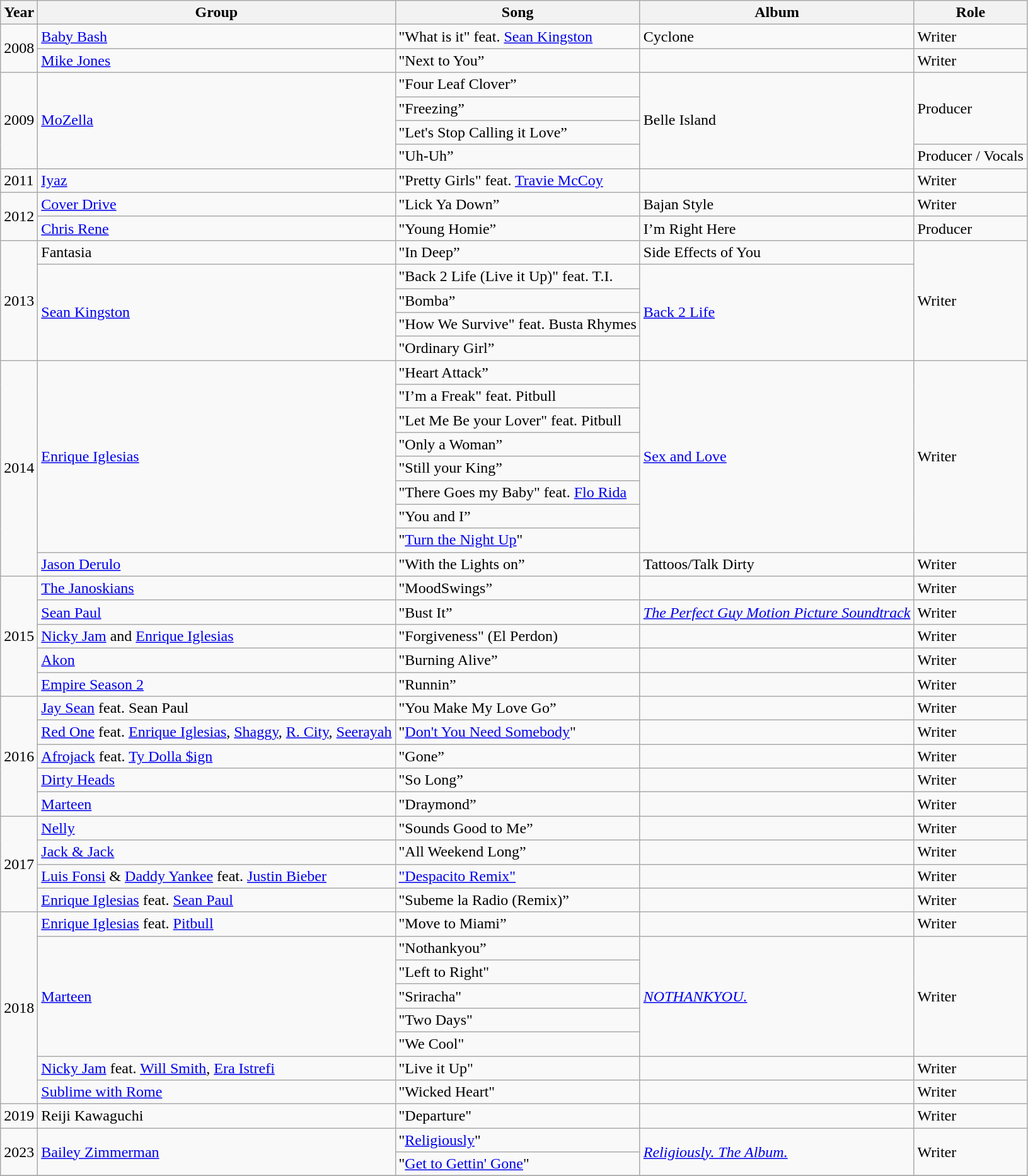<table class="wikitable">
<tr>
<th>Year</th>
<th>Group</th>
<th>Song</th>
<th>Album</th>
<th>Role</th>
</tr>
<tr>
<td rowspan="2">2008</td>
<td><a href='#'>Baby Bash</a></td>
<td>"What is it" feat. <a href='#'>Sean Kingston</a></td>
<td>Cyclone</td>
<td>Writer</td>
</tr>
<tr>
<td><a href='#'>Mike Jones</a></td>
<td>"Next to You”</td>
<td></td>
<td>Writer</td>
</tr>
<tr>
<td rowspan="4">2009</td>
<td rowspan="4"><a href='#'>MoZella</a></td>
<td>"Four Leaf Clover”</td>
<td rowspan="4">Belle Island</td>
<td rowspan="3">Producer</td>
</tr>
<tr>
<td>"Freezing”</td>
</tr>
<tr>
<td>"Let's Stop Calling it Love”</td>
</tr>
<tr>
<td>"Uh-Uh”</td>
<td>Producer / Vocals</td>
</tr>
<tr>
<td>2011</td>
<td><a href='#'>Iyaz</a></td>
<td>"Pretty Girls" feat. <a href='#'>Travie McCoy</a></td>
<td></td>
<td>Writer</td>
</tr>
<tr>
<td rowspan="2">2012</td>
<td><a href='#'>Cover Drive</a></td>
<td>"Lick Ya Down”</td>
<td>Bajan Style</td>
<td>Writer</td>
</tr>
<tr>
<td><a href='#'>Chris Rene</a></td>
<td>"Young Homie”</td>
<td>I’m Right Here</td>
<td>Producer</td>
</tr>
<tr>
<td rowspan="5">2013</td>
<td>Fantasia</td>
<td>"In Deep”</td>
<td>Side Effects of You</td>
<td rowspan="5">Writer</td>
</tr>
<tr>
<td rowspan="4"><a href='#'>Sean Kingston</a></td>
<td>"Back 2 Life (Live it Up)" feat. T.I.</td>
<td rowspan="4"><a href='#'>Back 2 Life</a></td>
</tr>
<tr>
<td>"Bomba”</td>
</tr>
<tr>
<td>"How We Survive" feat. Busta Rhymes</td>
</tr>
<tr>
<td>"Ordinary Girl”</td>
</tr>
<tr>
<td rowspan="9">2014</td>
<td rowspan="8"><a href='#'>Enrique Iglesias</a></td>
<td>"Heart Attack”</td>
<td rowspan="8"><a href='#'>Sex and Love</a></td>
<td rowspan="8">Writer</td>
</tr>
<tr>
<td>"I’m a Freak" feat. Pitbull</td>
</tr>
<tr>
<td>"Let Me Be your Lover" feat. Pitbull</td>
</tr>
<tr>
<td>"Only a Woman”</td>
</tr>
<tr>
<td>"Still your King”</td>
</tr>
<tr>
<td>"There Goes my Baby" feat. <a href='#'>Flo Rida</a></td>
</tr>
<tr>
<td>"You and I”</td>
</tr>
<tr>
<td>"<a href='#'>Turn the Night Up</a>"</td>
</tr>
<tr>
<td><a href='#'>Jason Derulo</a></td>
<td>"With the Lights on”</td>
<td>Tattoos/Talk Dirty</td>
<td>Writer</td>
</tr>
<tr>
<td rowspan="5">2015</td>
<td><a href='#'>The Janoskians</a></td>
<td>"MoodSwings”</td>
<td></td>
<td>Writer</td>
</tr>
<tr>
<td><a href='#'>Sean Paul</a></td>
<td>"Bust It”</td>
<td><em><a href='#'>The Perfect Guy Motion Picture Soundtrack</a></em></td>
<td>Writer</td>
</tr>
<tr>
<td><a href='#'>Nicky Jam</a> and <a href='#'>Enrique Iglesias</a></td>
<td>"Forgiveness" (El Perdon)</td>
<td></td>
<td>Writer</td>
</tr>
<tr>
<td><a href='#'>Akon</a></td>
<td>"Burning Alive”</td>
<td></td>
<td>Writer</td>
</tr>
<tr>
<td><a href='#'>Empire Season 2</a></td>
<td>"Runnin”</td>
<td></td>
<td>Writer</td>
</tr>
<tr>
<td rowspan="5">2016</td>
<td><a href='#'>Jay Sean</a> feat. Sean Paul</td>
<td>"You Make My Love Go”</td>
<td></td>
<td>Writer</td>
</tr>
<tr>
<td><a href='#'>Red One</a> feat. <a href='#'>Enrique Iglesias</a>, <a href='#'>Shaggy</a>, <a href='#'>R. City</a>, <a href='#'>Seerayah</a></td>
<td>"<a href='#'>Don't You Need Somebody</a>"</td>
<td></td>
<td>Writer</td>
</tr>
<tr>
<td><a href='#'>Afrojack</a> feat. <a href='#'>Ty Dolla $ign</a></td>
<td>"Gone”</td>
<td></td>
<td>Writer</td>
</tr>
<tr>
<td><a href='#'>Dirty Heads</a></td>
<td>"So Long”</td>
<td></td>
<td>Writer</td>
</tr>
<tr>
<td><a href='#'>Marteen</a></td>
<td>"Draymond”</td>
<td></td>
<td>Writer</td>
</tr>
<tr>
<td rowspan="4">2017</td>
<td><a href='#'>Nelly</a></td>
<td>"Sounds Good to Me”</td>
<td></td>
<td>Writer</td>
</tr>
<tr>
<td><a href='#'>Jack & Jack</a></td>
<td>"All Weekend Long”</td>
<td></td>
<td>Writer</td>
</tr>
<tr>
<td><a href='#'>Luis Fonsi</a> & <a href='#'>Daddy Yankee</a> feat. <a href='#'>Justin Bieber</a></td>
<td><a href='#'>"Despacito Remix"</a></td>
<td></td>
<td>Writer</td>
</tr>
<tr>
<td><a href='#'>Enrique Iglesias</a> feat. <a href='#'>Sean Paul</a></td>
<td>"Subeme la Radio (Remix)”</td>
<td></td>
<td>Writer</td>
</tr>
<tr>
<td rowspan="8">2018</td>
<td><a href='#'>Enrique Iglesias</a> feat. <a href='#'>Pitbull</a></td>
<td>"Move to Miami”</td>
<td></td>
<td>Writer</td>
</tr>
<tr>
<td rowspan="5"><a href='#'>Marteen</a></td>
<td>"Nothankyou”</td>
<td rowspan="5"><em><a href='#'>NOTHANKYOU.</a></em></td>
<td rowspan="5">Writer</td>
</tr>
<tr>
<td>"Left to Right"</td>
</tr>
<tr>
<td>"Sriracha"</td>
</tr>
<tr>
<td>"Two Days"</td>
</tr>
<tr>
<td>"We Cool"</td>
</tr>
<tr>
<td><a href='#'>Nicky Jam</a> feat. <a href='#'>Will Smith</a>, <a href='#'>Era Istrefi</a></td>
<td>"Live it Up"</td>
<td></td>
<td>Writer</td>
</tr>
<tr>
<td><a href='#'>Sublime with Rome</a></td>
<td>"Wicked Heart"</td>
<td></td>
<td>Writer</td>
</tr>
<tr>
<td rowspan="1">2019</td>
<td>Reiji Kawaguchi</td>
<td>"Departure"</td>
<td></td>
<td>Writer</td>
</tr>
<tr>
<td rowspan="2">2023</td>
<td rowspan="2"><a href='#'>Bailey Zimmerman</a></td>
<td>"<a href='#'>Religiously</a>"</td>
<td rowspan="2"><em><a href='#'>Religiously. The Album.</a></em></td>
<td rowspan="2">Writer</td>
</tr>
<tr>
<td>"<a href='#'>Get to Gettin' Gone</a>"</td>
</tr>
<tr>
</tr>
</table>
